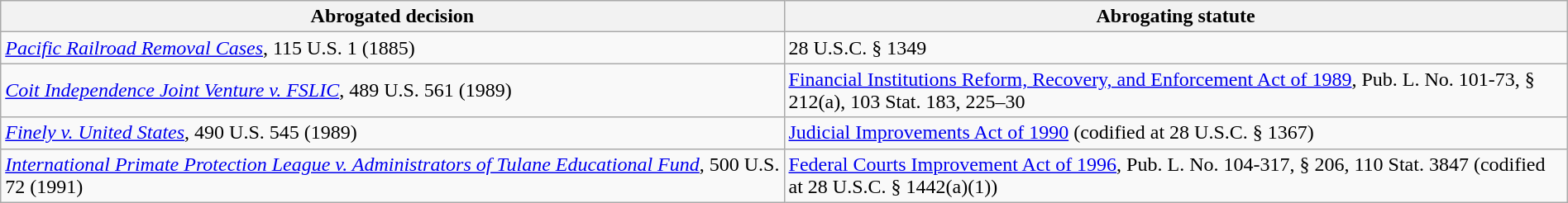<table class="wikitable" style="width:100%; margin:auto;">
<tr>
<th style="width:50%;">Abrogated decision</th>
<th style="width:50%;">Abrogating statute</th>
</tr>
<tr>
<td><em><a href='#'>Pacific Railroad Removal Cases</a></em>, 115 U.S. 1 (1885)</td>
<td>28 U.S.C. § 1349</td>
</tr>
<tr>
<td><em><a href='#'>Coit Independence Joint Venture v. FSLIC</a></em>, 489 U.S. 561 (1989)</td>
<td><a href='#'>Financial Institutions Reform, Recovery, and Enforcement Act of 1989</a>, Pub. L. No. 101-73, § 212(a), 103 Stat. 183, 225–30</td>
</tr>
<tr>
<td><em><a href='#'>Finely v. United States</a></em>, 490 U.S. 545 (1989)</td>
<td><a href='#'>Judicial Improvements Act of 1990</a> (codified at 28 U.S.C. § 1367)</td>
</tr>
<tr>
<td><em><a href='#'>International Primate Protection League v. Administrators of Tulane Educational Fund</a></em>, 500 U.S. 72 (1991)</td>
<td><a href='#'>Federal Courts Improvement Act of 1996</a>, Pub. L. No. 104-317, § 206, 110 Stat. 3847 (codified at 28 U.S.C. § 1442(a)(1))</td>
</tr>
</table>
